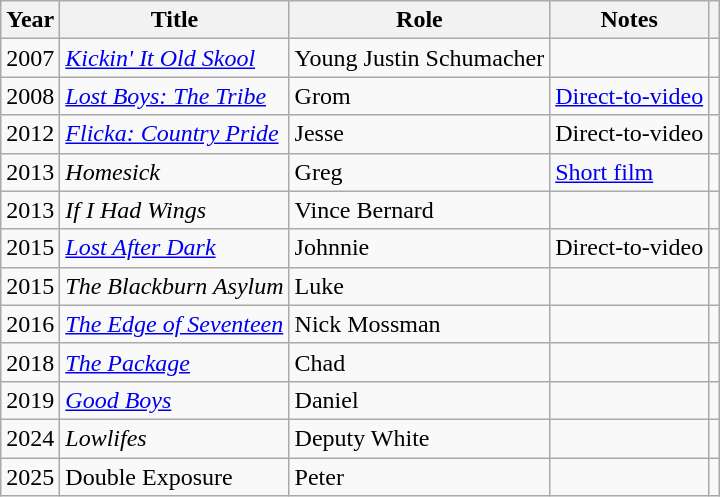<table class="wikitable sortable">
<tr>
<th>Year</th>
<th>Title</th>
<th>Role</th>
<th class="unsortable">Notes</th>
<th class="unsortable"></th>
</tr>
<tr>
<td>2007</td>
<td><em><a href='#'>Kickin' It Old Skool</a></em></td>
<td>Young Justin Schumacher</td>
<td></td>
<td></td>
</tr>
<tr>
<td>2008</td>
<td><em><a href='#'>Lost Boys: The Tribe</a></em></td>
<td>Grom</td>
<td><a href='#'>Direct-to-video</a></td>
<td></td>
</tr>
<tr>
<td>2012</td>
<td><em><a href='#'>Flicka: Country Pride</a></em></td>
<td>Jesse</td>
<td>Direct-to-video</td>
<td></td>
</tr>
<tr>
<td>2013</td>
<td><em>Homesick</em></td>
<td>Greg</td>
<td><a href='#'>Short film</a></td>
<td></td>
</tr>
<tr>
<td>2013</td>
<td><em>If I Had Wings</em></td>
<td>Vince Bernard</td>
<td></td>
<td></td>
</tr>
<tr>
<td>2015</td>
<td><em><a href='#'>Lost After Dark</a></em></td>
<td>Johnnie</td>
<td>Direct-to-video</td>
<td></td>
</tr>
<tr>
<td>2015</td>
<td data-sort-value="Blackburn Asylum, The"><em>The Blackburn Asylum</em></td>
<td>Luke</td>
<td></td>
<td></td>
</tr>
<tr>
<td>2016</td>
<td data-sort-value="Edge of Seventeen, The"><em><a href='#'>The Edge of Seventeen</a></em></td>
<td>Nick Mossman</td>
<td></td>
<td></td>
</tr>
<tr>
<td>2018</td>
<td data-sort-value="Package, The"><em><a href='#'>The Package</a></em></td>
<td>Chad</td>
<td></td>
<td></td>
</tr>
<tr>
<td>2019</td>
<td><em><a href='#'>Good Boys</a></em></td>
<td>Daniel</td>
<td></td>
<td></td>
</tr>
<tr>
<td>2024</td>
<td><em>Lowlifes</em></td>
<td>Deputy White</td>
<td></td>
<td></td>
</tr>
<tr>
<td>2025</td>
<td>Double Exposure</td>
<td>Peter</td>
<td></td>
<td></td>
</tr>
</table>
